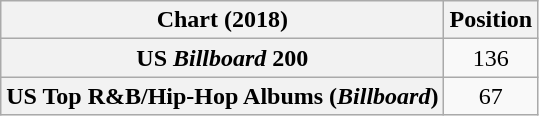<table class="wikitable sortable plainrowheaders" style="text-align:center">
<tr>
<th scope="col">Chart (2018)</th>
<th scope="col">Position</th>
</tr>
<tr>
<th scope="row">US <em>Billboard</em> 200</th>
<td>136</td>
</tr>
<tr>
<th scope="row">US Top R&B/Hip-Hop Albums (<em>Billboard</em>)</th>
<td>67</td>
</tr>
</table>
